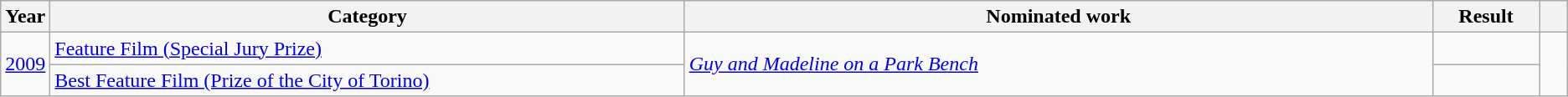<table class=wikitable>
<tr>
<th scope="col" style="width:1em;">Year</th>
<th scope="col" style="width:33em;">Category</th>
<th scope="col" style="width:39em;">Nominated work</th>
<th scope="col" style="width:5em;">Result</th>
<th scope="col" style="width:1em;"></th>
</tr>
<tr>
<td rowspan="2"><a href='#'>2009</a></td>
<td><a href='#'>Feature Film (Special Jury Prize)</a></td>
<td rowspan="2"><em><a href='#'>Guy and Madeline on a Park Bench</a></em></td>
<td></td>
<td rowspan="2"></td>
</tr>
<tr>
<td><a href='#'>Best Feature Film (Prize of the City of Torino)</a></td>
<td></td>
</tr>
</table>
